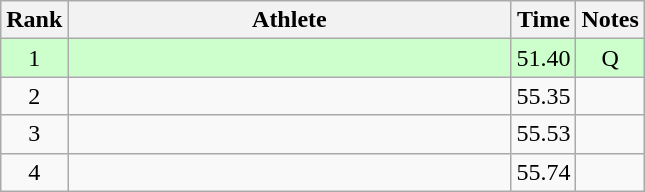<table class="wikitable" style="text-align:center">
<tr>
<th>Rank</th>
<th Style="width:18em">Athlete</th>
<th>Time</th>
<th>Notes</th>
</tr>
<tr style="background:#cfc">
<td>1</td>
<td style="text-align:left"></td>
<td>51.40</td>
<td>Q</td>
</tr>
<tr>
<td>2</td>
<td style="text-align:left"></td>
<td>55.35</td>
<td></td>
</tr>
<tr>
<td>3</td>
<td style="text-align:left"></td>
<td>55.53</td>
<td></td>
</tr>
<tr>
<td>4</td>
<td style="text-align:left"></td>
<td>55.74</td>
<td></td>
</tr>
</table>
